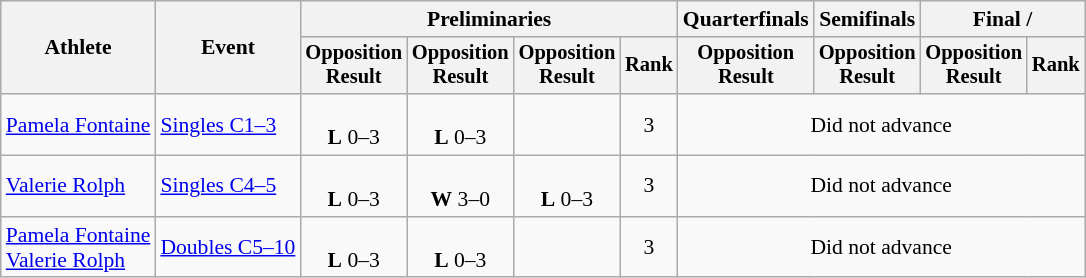<table class=wikitable style="font-size:90%">
<tr>
<th rowspan="2">Athlete</th>
<th rowspan="2">Event</th>
<th colspan="4">Preliminaries</th>
<th>Quarterfinals</th>
<th>Semifinals</th>
<th colspan="2">Final / </th>
</tr>
<tr style="font-size:95%">
<th>Opposition<br>Result</th>
<th>Opposition<br>Result</th>
<th>Opposition<br>Result</th>
<th>Rank</th>
<th>Opposition<br>Result</th>
<th>Opposition<br>Result</th>
<th>Opposition<br>Result</th>
<th>Rank</th>
</tr>
<tr align=center>
<td align=left><a href='#'>Pamela Fontaine</a></td>
<td align=left><a href='#'>Singles C1–3</a></td>
<td><br><strong>L</strong> 0–3</td>
<td><br><strong>L</strong> 0–3</td>
<td></td>
<td>3</td>
<td colspan=4>Did not advance</td>
</tr>
<tr align=center>
<td align=left><a href='#'>Valerie Rolph</a></td>
<td align=left><a href='#'>Singles C4–5</a></td>
<td><br><strong>L</strong> 0–3</td>
<td><br><strong>W</strong> 3–0</td>
<td><br><strong>L</strong> 0–3</td>
<td>3</td>
<td colspan=4>Did not advance</td>
</tr>
<tr align=center>
<td align=left><a href='#'>Pamela Fontaine</a><br><a href='#'>Valerie Rolph</a></td>
<td align=left><a href='#'>Doubles C5–10</a></td>
<td><br><strong>L</strong> 0–3</td>
<td><br><strong>L</strong> 0–3</td>
<td></td>
<td>3</td>
<td colspan=4>Did not advance</td>
</tr>
</table>
